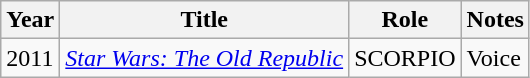<table class="wikitable sortable">
<tr>
<th>Year</th>
<th>Title</th>
<th>Role</th>
<th class="unsortable">Notes</th>
</tr>
<tr>
<td>2011</td>
<td><em><a href='#'>Star Wars: The Old Republic</a></em></td>
<td>SCORPIO</td>
<td>Voice</td>
</tr>
</table>
